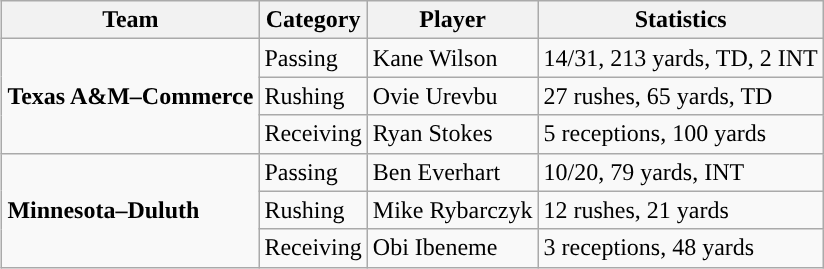<table class="wikitable" style="float: right;">
<tr>
<th>Team</th>
<th>Category</th>
<th>Player</th>
<th>Statistics</th>
</tr>
<tr>
<td rowspan=3><strong>Texas A&M–Commerce</strong></td>
<td>Passing</td>
<td>Kane Wilson</td>
<td>14/31, 213 yards, TD, 2 INT</td>
</tr>
<tr>
<td>Rushing</td>
<td>Ovie Urevbu</td>
<td>27 rushes, 65 yards, TD</td>
</tr>
<tr>
<td>Receiving</td>
<td>Ryan Stokes</td>
<td>5 receptions, 100 yards</td>
</tr>
<tr>
<td rowspan=3><strong>Minnesota–Duluth</strong></td>
<td>Passing</td>
<td>Ben Everhart</td>
<td>10/20, 79 yards, INT</td>
</tr>
<tr>
<td>Rushing</td>
<td>Mike Rybarczyk</td>
<td>12 rushes, 21 yards</td>
</tr>
<tr>
<td>Receiving</td>
<td>Obi Ibeneme</td>
<td>3 receptions, 48 yards</td>
</tr>
</table>
